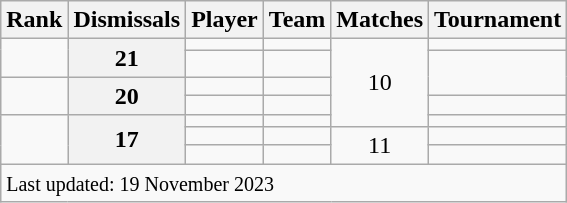<table class="wikitable plainrowheaders sortable">
<tr>
<th scope=col>Rank</th>
<th scope=col>Dismissals</th>
<th scope=col>Player</th>
<th scope=col>Team</th>
<th scope=col>Matches</th>
<th scope=col>Tournament</th>
</tr>
<tr>
<td align=center rowspan=2></td>
<th scope=row style=text-align:center; rowspan=2>21</th>
<td></td>
<td></td>
<td align=center rowspan=5>10</td>
<td></td>
</tr>
<tr>
<td></td>
<td></td>
<td rowspan=2></td>
</tr>
<tr>
<td align=center rowspan=2></td>
<th scope=row style=text-align:center; rowspan=2>20</th>
<td></td>
<td></td>
</tr>
<tr>
<td></td>
<td></td>
<td></td>
</tr>
<tr>
<td align=center rowspan=3></td>
<th scope=row style=text-align:center; rowspan=3>17</th>
<td></td>
<td></td>
<td></td>
</tr>
<tr>
<td></td>
<td></td>
<td align=center rowspan=2>11</td>
<td></td>
</tr>
<tr>
<td></td>
<td></td>
<td></td>
</tr>
<tr class=sortbottom>
<td colspan=6><small>Last updated: 19 November 2023</small></td>
</tr>
</table>
